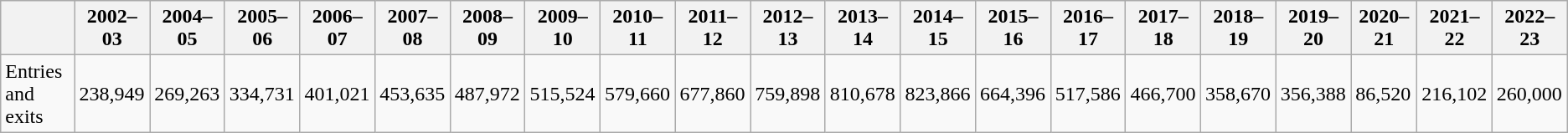<table class="wikitable">
<tr>
<th></th>
<th>2002–03</th>
<th>2004–05</th>
<th>2005–06</th>
<th>2006–07</th>
<th>2007–08</th>
<th>2008–09</th>
<th>2009–10</th>
<th>2010–11</th>
<th>2011–12</th>
<th>2012–13</th>
<th>2013–14</th>
<th>2014–15</th>
<th>2015–16</th>
<th>2016–17</th>
<th>2017–18</th>
<th>2018–19</th>
<th>2019–20</th>
<th>2020–21</th>
<th>2021–22</th>
<th>2022–23</th>
</tr>
<tr>
<td>Entries and exits</td>
<td>238,949</td>
<td>269,263</td>
<td>334,731</td>
<td>401,021</td>
<td>453,635</td>
<td>487,972</td>
<td>515,524</td>
<td>579,660</td>
<td>677,860</td>
<td>759,898</td>
<td>810,678</td>
<td>823,866</td>
<td>664,396</td>
<td>517,586</td>
<td>466,700</td>
<td>358,670</td>
<td>356,388</td>
<td>86,520</td>
<td>216,102</td>
<td>260,000</td>
</tr>
</table>
